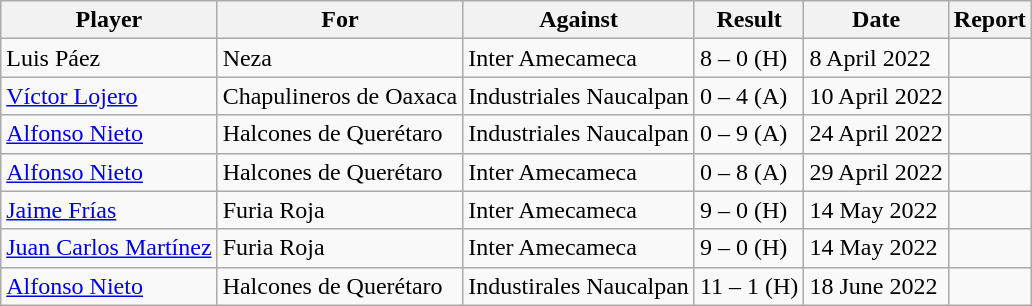<table class="wikitable sortable">
<tr>
<th>Player</th>
<th>For</th>
<th>Against</th>
<th align=center>Result</th>
<th>Date</th>
<th>Report</th>
</tr>
<tr>
<td> Luis Páez</td>
<td>Neza</td>
<td>Inter Amecameca</td>
<td>8 – 0 (H)</td>
<td>8 April 2022</td>
<td></td>
</tr>
<tr>
<td> <a href='#'>Víctor Lojero</a></td>
<td>Chapulineros de Oaxaca</td>
<td>Industriales Naucalpan</td>
<td>0 – 4 (A)</td>
<td>10 April 2022</td>
<td></td>
</tr>
<tr>
<td> <a href='#'>Alfonso Nieto</a></td>
<td>Halcones de Querétaro</td>
<td>Industriales Naucalpan</td>
<td>0 – 9 (A)</td>
<td>24 April 2022</td>
<td></td>
</tr>
<tr>
<td> <a href='#'>Alfonso Nieto</a></td>
<td>Halcones de Querétaro</td>
<td>Inter Amecameca</td>
<td>0 – 8 (A)</td>
<td>29 April 2022</td>
<td></td>
</tr>
<tr>
<td> <a href='#'>Jaime Frías</a></td>
<td>Furia Roja</td>
<td>Inter Amecameca</td>
<td>9 – 0 (H)</td>
<td>14 May 2022</td>
<td></td>
</tr>
<tr>
<td> <a href='#'>Juan Carlos Martínez</a></td>
<td>Furia Roja</td>
<td>Inter Amecameca</td>
<td>9 – 0 (H)</td>
<td>14 May 2022</td>
<td></td>
</tr>
<tr>
<td> <a href='#'>Alfonso Nieto</a></td>
<td>Halcones de Querétaro</td>
<td>Industirales Naucalpan</td>
<td>11 – 1 (H)</td>
<td>18 June 2022</td>
<td></td>
</tr>
</table>
